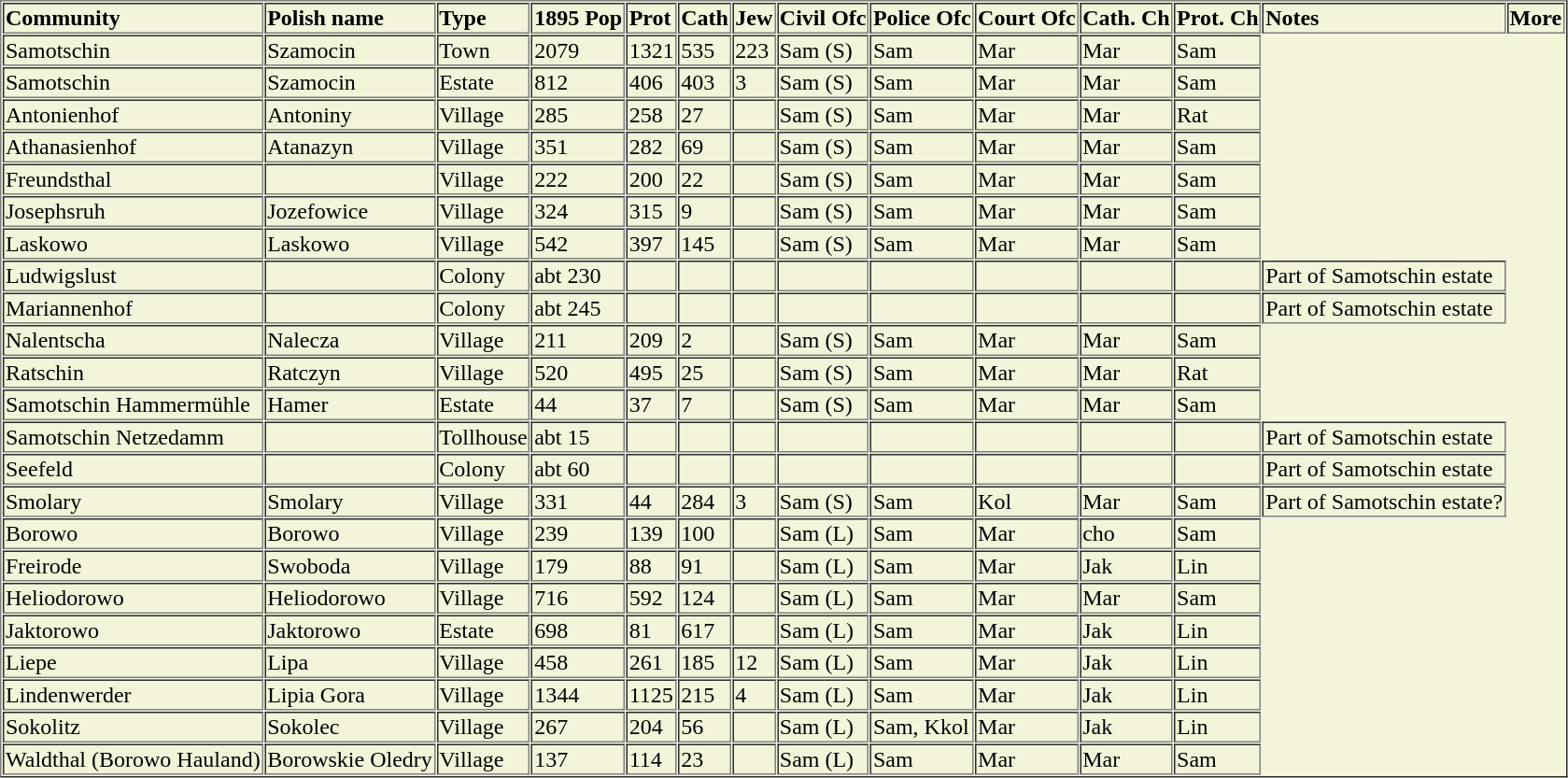<table border=1 cellspacing=1 bgcolor="#F4F4DB">
<tr>
<td><strong>Community</strong></td>
<td><strong>Polish name</strong></td>
<td><strong>Type</strong></td>
<td><strong>1895 Pop</strong></td>
<td><strong>Prot</strong></td>
<td><strong>Cath</strong></td>
<td><strong>Jew</strong></td>
<td><strong>Civil Ofc</strong></td>
<td><strong>Police Ofc</strong></td>
<td><strong>Court Ofc</strong></td>
<td><strong>Cath. Ch</strong></td>
<td><strong>Prot. Ch</strong></td>
<td><strong>Notes</strong></td>
<td><strong>More</strong></td>
</tr>
<tr>
<td>Samotschin</td>
<td>Szamocin</td>
<td>Town</td>
<td>2079</td>
<td>1321</td>
<td>535</td>
<td>223</td>
<td>Sam (S)</td>
<td>Sam</td>
<td>Mar</td>
<td>Mar</td>
<td>Sam</td>
</tr>
<tr>
<td>Samotschin</td>
<td>Szamocin</td>
<td>Estate</td>
<td>812</td>
<td>406</td>
<td>403</td>
<td>3</td>
<td>Sam (S)</td>
<td>Sam</td>
<td>Mar</td>
<td>Mar</td>
<td>Sam</td>
</tr>
<tr>
<td>Antonienhof</td>
<td>Antoniny</td>
<td>Village</td>
<td>285</td>
<td>258</td>
<td>27</td>
<td></td>
<td>Sam (S)</td>
<td>Sam</td>
<td>Mar</td>
<td>Mar</td>
<td>Rat</td>
</tr>
<tr>
<td>Athanasienhof</td>
<td>Atanazyn</td>
<td>Village</td>
<td>351</td>
<td>282</td>
<td>69</td>
<td></td>
<td>Sam (S)</td>
<td>Sam</td>
<td>Mar</td>
<td>Mar</td>
<td>Sam</td>
</tr>
<tr>
<td>Freundsthal</td>
<td></td>
<td>Village</td>
<td>222</td>
<td>200</td>
<td>22</td>
<td></td>
<td>Sam (S)</td>
<td>Sam</td>
<td>Mar</td>
<td>Mar</td>
<td>Sam</td>
</tr>
<tr>
<td>Josephsruh</td>
<td>Jozefowice</td>
<td>Village</td>
<td>324</td>
<td>315</td>
<td>9</td>
<td></td>
<td>Sam (S)</td>
<td>Sam</td>
<td>Mar</td>
<td>Mar</td>
<td>Sam</td>
</tr>
<tr>
<td>Laskowo</td>
<td>Laskowo</td>
<td>Village</td>
<td>542</td>
<td>397</td>
<td>145</td>
<td></td>
<td>Sam (S)</td>
<td>Sam</td>
<td>Mar</td>
<td>Mar</td>
<td>Sam</td>
</tr>
<tr>
<td>Ludwigslust</td>
<td></td>
<td>Colony</td>
<td>abt 230</td>
<td></td>
<td></td>
<td></td>
<td></td>
<td></td>
<td></td>
<td></td>
<td></td>
<td>Part of Samotschin estate</td>
</tr>
<tr>
<td>Mariannenhof</td>
<td></td>
<td>Colony</td>
<td>abt 245</td>
<td></td>
<td></td>
<td></td>
<td></td>
<td></td>
<td></td>
<td></td>
<td></td>
<td>Part of Samotschin estate</td>
</tr>
<tr>
<td>Nalentscha</td>
<td>Nalecza</td>
<td>Village</td>
<td>211</td>
<td>209</td>
<td>2</td>
<td></td>
<td>Sam (S)</td>
<td>Sam</td>
<td>Mar</td>
<td>Mar</td>
<td>Sam</td>
</tr>
<tr>
<td>Ratschin</td>
<td>Ratczyn</td>
<td>Village</td>
<td>520</td>
<td>495</td>
<td>25</td>
<td></td>
<td>Sam (S)</td>
<td>Sam</td>
<td>Mar</td>
<td>Mar</td>
<td>Rat</td>
</tr>
<tr>
<td>Samotschin Hammermühle</td>
<td>Hamer</td>
<td>Estate</td>
<td>44</td>
<td>37</td>
<td>7</td>
<td></td>
<td>Sam (S)</td>
<td>Sam</td>
<td>Mar</td>
<td>Mar</td>
<td>Sam</td>
</tr>
<tr>
<td>Samotschin Netzedamm</td>
<td></td>
<td>Tollhouse</td>
<td>abt 15</td>
<td></td>
<td></td>
<td></td>
<td></td>
<td></td>
<td></td>
<td></td>
<td></td>
<td>Part of Samotschin estate</td>
</tr>
<tr>
<td>Seefeld</td>
<td></td>
<td>Colony</td>
<td>abt 60</td>
<td></td>
<td></td>
<td></td>
<td></td>
<td></td>
<td></td>
<td></td>
<td></td>
<td>Part of Samotschin estate</td>
</tr>
<tr>
<td>Smolary</td>
<td>Smolary</td>
<td>Village</td>
<td>331</td>
<td>44</td>
<td>284</td>
<td>3</td>
<td>Sam (S)</td>
<td>Sam</td>
<td>Kol</td>
<td>Mar</td>
<td>Sam</td>
<td>Part of Samotschin estate?</td>
</tr>
<tr>
<td>Borowo</td>
<td>Borowo</td>
<td>Village</td>
<td>239</td>
<td>139</td>
<td>100</td>
<td></td>
<td>Sam (L)</td>
<td>Sam</td>
<td>Mar</td>
<td>cho</td>
<td>Sam</td>
</tr>
<tr>
<td>Freirode</td>
<td>Swoboda</td>
<td>Village</td>
<td>179</td>
<td>88</td>
<td>91</td>
<td></td>
<td>Sam (L)</td>
<td>Sam</td>
<td>Mar</td>
<td>Jak</td>
<td>Lin</td>
</tr>
<tr>
<td>Heliodorowo</td>
<td>Heliodorowo</td>
<td>Village</td>
<td>716</td>
<td>592</td>
<td>124</td>
<td></td>
<td>Sam (L)</td>
<td>Sam</td>
<td>Mar</td>
<td>Mar</td>
<td>Sam</td>
</tr>
<tr>
<td>Jaktorowo</td>
<td>Jaktorowo</td>
<td>Estate</td>
<td>698</td>
<td>81</td>
<td>617</td>
<td></td>
<td>Sam (L)</td>
<td>Sam</td>
<td>Mar</td>
<td>Jak</td>
<td>Lin</td>
</tr>
<tr>
<td>Liepe</td>
<td>Lipa</td>
<td>Village</td>
<td>458</td>
<td>261</td>
<td>185</td>
<td>12</td>
<td>Sam (L)</td>
<td>Sam</td>
<td>Mar</td>
<td>Jak</td>
<td>Lin</td>
</tr>
<tr>
<td>Lindenwerder</td>
<td>Lipia Gora</td>
<td>Village</td>
<td>1344</td>
<td>1125</td>
<td>215</td>
<td>4</td>
<td>Sam (L)</td>
<td>Sam</td>
<td>Mar</td>
<td>Jak</td>
<td>Lin</td>
</tr>
<tr>
<td>Sokolitz</td>
<td>Sokolec</td>
<td>Village</td>
<td>267</td>
<td>204</td>
<td>56</td>
<td></td>
<td>Sam (L)</td>
<td>Sam, Kkol</td>
<td>Mar</td>
<td>Jak</td>
<td>Lin</td>
</tr>
<tr>
<td>Waldthal (Borowo Hauland)</td>
<td>Borowskie Oledry</td>
<td>Village</td>
<td>137</td>
<td>114</td>
<td>23</td>
<td></td>
<td>Sam (L)</td>
<td>Sam</td>
<td>Mar</td>
<td>Mar</td>
<td>Sam</td>
</tr>
</table>
